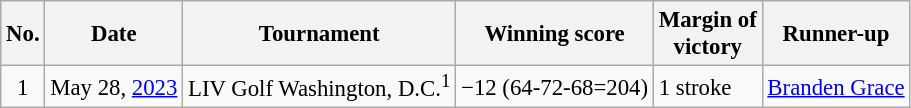<table class="wikitable" style="font-size:95%;">
<tr>
<th>No.</th>
<th>Date</th>
<th>Tournament</th>
<th>Winning score</th>
<th>Margin of<br>victory</th>
<th>Runner-up</th>
</tr>
<tr>
<td align=center>1</td>
<td align=right>May 28, <a href='#'>2023</a></td>
<td>LIV Golf Washington, D.C.<sup>1</sup></td>
<td>−12 (64-72-68=204)</td>
<td>1 stroke</td>
<td> <a href='#'>Branden Grace</a></td>
</tr>
</table>
